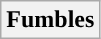<table class="wikitable" style="text-align:center">
<tr>
<th colspan="9">Fumbles</th>
</tr>
</table>
